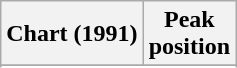<table class="wikitable plainrowheaders" style="text-align:center">
<tr>
<th scope="col">Chart (1991)</th>
<th scope="col">Peak<br>position</th>
</tr>
<tr>
</tr>
<tr>
</tr>
</table>
